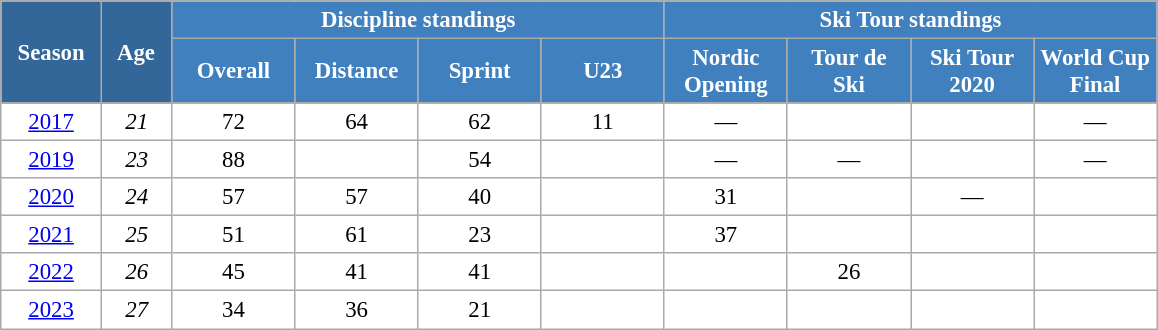<table class="wikitable" style="font-size:95%; text-align:center; border:grey solid 1px; border-collapse:collapse; background:#ffffff;">
<tr>
<th style="background-color:#369; color:white; width:60px;" rowspan="2"> Season </th>
<th style="background-color:#369; color:white; width:40px;" rowspan="2"> Age </th>
<th style="background-color:#4180be; color:white;" colspan="4">Discipline standings</th>
<th style="background-color:#4180be; color:white;" colspan="4">Ski Tour standings</th>
</tr>
<tr>
<th style="background-color:#4180be; color:white; width:75px;">Overall</th>
<th style="background-color:#4180be; color:white; width:75px;">Distance</th>
<th style="background-color:#4180be; color:white; width:75px;">Sprint</th>
<th style="background-color:#4180be; color:white; width:75px;">U23</th>
<th style="background-color:#4180be; color:white; width:75px;">Nordic<br>Opening</th>
<th style="background-color:#4180be; color:white; width:75px;">Tour de<br>Ski</th>
<th style="background-color:#4180be; color:white; width:75px;">Ski Tour<br>2020</th>
<th style="background-color:#4180be; color:white; width:75px;">World Cup<br>Final</th>
</tr>
<tr>
<td><a href='#'>2017</a></td>
<td><em>21</em></td>
<td>72</td>
<td>64</td>
<td>62</td>
<td>11</td>
<td>—</td>
<td></td>
<td></td>
<td>—</td>
</tr>
<tr>
<td><a href='#'>2019</a></td>
<td><em>23</em></td>
<td>88</td>
<td></td>
<td>54</td>
<td></td>
<td>—</td>
<td>—</td>
<td></td>
<td>—</td>
</tr>
<tr>
<td><a href='#'>2020</a></td>
<td><em>24</em></td>
<td>57</td>
<td>57</td>
<td>40</td>
<td></td>
<td>31</td>
<td></td>
<td>—</td>
<td></td>
</tr>
<tr>
<td><a href='#'>2021</a></td>
<td><em>25</em></td>
<td>51</td>
<td>61</td>
<td>23</td>
<td></td>
<td>37</td>
<td></td>
<td></td>
<td></td>
</tr>
<tr>
<td><a href='#'>2022</a></td>
<td><em>26</em></td>
<td>45</td>
<td>41</td>
<td>41</td>
<td></td>
<td></td>
<td>26</td>
<td></td>
<td></td>
</tr>
<tr>
<td><a href='#'>2023</a></td>
<td><em>27</em></td>
<td>34</td>
<td>36</td>
<td>21</td>
<td></td>
<td></td>
<td></td>
<td></td>
<td></td>
</tr>
</table>
